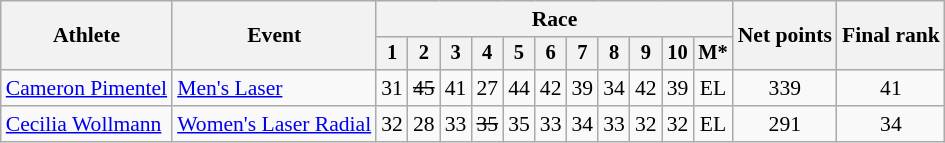<table class="wikitable" style="font-size:90%">
<tr>
<th rowspan="2">Athlete</th>
<th rowspan="2">Event</th>
<th colspan=11>Race</th>
<th rowspan=2>Net points</th>
<th rowspan=2>Final rank</th>
</tr>
<tr style="font-size:95%">
<th>1</th>
<th>2</th>
<th>3</th>
<th>4</th>
<th>5</th>
<th>6</th>
<th>7</th>
<th>8</th>
<th>9</th>
<th>10</th>
<th>M*</th>
</tr>
<tr align=center>
<td align=left><a href='#'>Cameron Pimentel</a></td>
<td align=left><a href='#'>Men's Laser</a></td>
<td>31</td>
<td><s>45</s></td>
<td>41</td>
<td>27</td>
<td>44</td>
<td>42</td>
<td>39</td>
<td>34</td>
<td>42</td>
<td>39</td>
<td>EL</td>
<td>339</td>
<td>41</td>
</tr>
<tr align=center>
<td align=left><a href='#'>Cecilia Wollmann</a></td>
<td align=left><a href='#'>Women's Laser Radial</a></td>
<td>32</td>
<td>28</td>
<td>33</td>
<td><s>35</s></td>
<td>35</td>
<td>33</td>
<td>34</td>
<td>33</td>
<td>32</td>
<td>32</td>
<td>EL</td>
<td>291</td>
<td>34</td>
</tr>
</table>
